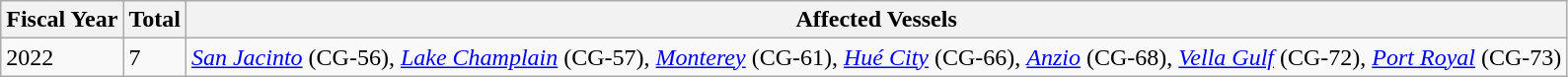<table class="wikitable">
<tr>
<th>Fiscal Year</th>
<th>Total</th>
<th>Affected Vessels</th>
</tr>
<tr>
<td>2022</td>
<td>7</td>
<td><em><a href='#'>San Jacinto</a></em> (CG-56), <em><a href='#'>Lake Champlain</a></em> (CG-57), <em><a href='#'>Monterey</a></em> (CG-61), <em><a href='#'>Hué City</a></em> (CG-66), <em><a href='#'>Anzio</a></em> (CG-68), <em><a href='#'>Vella Gulf</a></em> (CG-72), <em><a href='#'>Port Royal</a></em> (CG-73)</td>
</tr>
</table>
